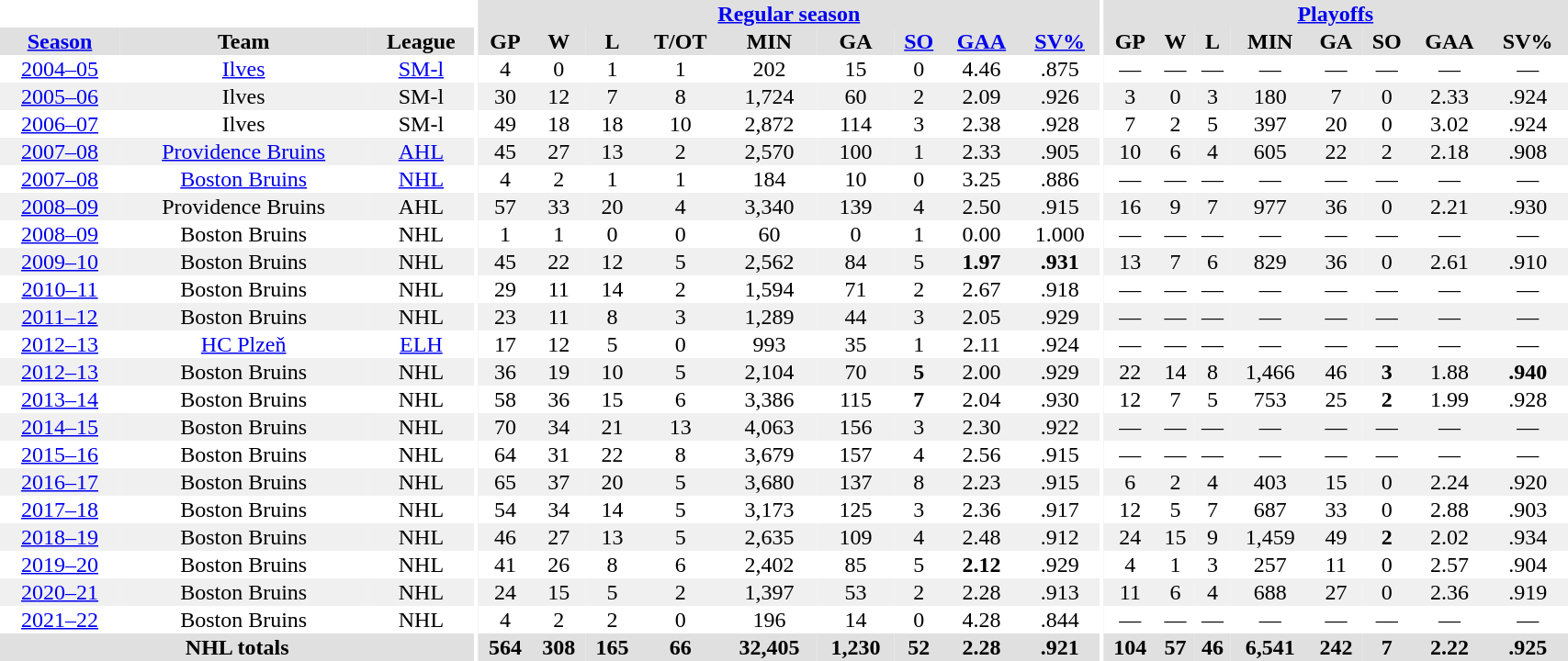<table border="0" cellpadding="1" cellspacing="0" id="Table3" style="text-align:center; width:90%;">
<tr bgcolor="#e0e0e0">
<th colspan="3" bgcolor="#ffffff"></th>
<th rowspan="100" bgcolor="#ffffff"></th>
<th colspan="9" bgcolor="#e0e0e0"><a href='#'>Regular season</a></th>
<th rowspan="100" bgcolor="#ffffff"></th>
<th colspan="8" bgcolor="#e0e0e0"><a href='#'>Playoffs</a></th>
</tr>
<tr bgcolor="#e0e0e0">
<th><a href='#'>Season</a></th>
<th>Team</th>
<th>League</th>
<th>GP</th>
<th>W</th>
<th>L</th>
<th>T/OT</th>
<th>MIN</th>
<th>GA</th>
<th><a href='#'>SO</a></th>
<th><a href='#'>GAA</a></th>
<th><a href='#'>SV%</a></th>
<th>GP</th>
<th>W</th>
<th>L</th>
<th>MIN</th>
<th>GA</th>
<th>SO</th>
<th>GAA</th>
<th>SV%</th>
</tr>
<tr>
<td><a href='#'>2004–05</a></td>
<td><a href='#'>Ilves</a></td>
<td><a href='#'>SM-l</a></td>
<td>4</td>
<td>0</td>
<td>1</td>
<td>1</td>
<td>202</td>
<td>15</td>
<td>0</td>
<td>4.46</td>
<td>.875</td>
<td>—</td>
<td>—</td>
<td>—</td>
<td>—</td>
<td>—</td>
<td>—</td>
<td>—</td>
<td>—</td>
</tr>
<tr bgcolor="#f0f0f0">
<td><a href='#'>2005–06</a></td>
<td>Ilves</td>
<td>SM-l</td>
<td>30</td>
<td>12</td>
<td>7</td>
<td>8</td>
<td>1,724</td>
<td>60</td>
<td>2</td>
<td>2.09</td>
<td>.926</td>
<td>3</td>
<td>0</td>
<td>3</td>
<td>180</td>
<td>7</td>
<td>0</td>
<td>2.33</td>
<td>.924</td>
</tr>
<tr>
<td><a href='#'>2006–07</a></td>
<td>Ilves</td>
<td>SM-l</td>
<td>49</td>
<td>18</td>
<td>18</td>
<td>10</td>
<td>2,872</td>
<td>114</td>
<td>3</td>
<td>2.38</td>
<td>.928</td>
<td>7</td>
<td>2</td>
<td>5</td>
<td>397</td>
<td>20</td>
<td>0</td>
<td>3.02</td>
<td>.924</td>
</tr>
<tr bgcolor="#f0f0f0">
<td><a href='#'>2007–08</a></td>
<td><a href='#'>Providence Bruins</a></td>
<td><a href='#'>AHL</a></td>
<td>45</td>
<td>27</td>
<td>13</td>
<td>2</td>
<td>2,570</td>
<td>100</td>
<td>1</td>
<td>2.33</td>
<td>.905</td>
<td>10</td>
<td>6</td>
<td>4</td>
<td>605</td>
<td>22</td>
<td>2</td>
<td>2.18</td>
<td>.908</td>
</tr>
<tr>
<td><a href='#'>2007–08</a></td>
<td><a href='#'>Boston Bruins</a></td>
<td><a href='#'>NHL</a></td>
<td>4</td>
<td>2</td>
<td>1</td>
<td>1</td>
<td>184</td>
<td>10</td>
<td>0</td>
<td>3.25</td>
<td>.886</td>
<td>—</td>
<td>—</td>
<td>—</td>
<td>—</td>
<td>—</td>
<td>—</td>
<td>—</td>
<td>—</td>
</tr>
<tr bgcolor="#f0f0f0">
<td><a href='#'>2008–09</a></td>
<td>Providence Bruins</td>
<td>AHL</td>
<td>57</td>
<td>33</td>
<td>20</td>
<td>4</td>
<td>3,340</td>
<td>139</td>
<td>4</td>
<td>2.50</td>
<td>.915</td>
<td>16</td>
<td>9</td>
<td>7</td>
<td>977</td>
<td>36</td>
<td>0</td>
<td>2.21</td>
<td>.930</td>
</tr>
<tr>
<td><a href='#'>2008–09</a></td>
<td>Boston Bruins</td>
<td>NHL</td>
<td>1</td>
<td>1</td>
<td>0</td>
<td>0</td>
<td>60</td>
<td>0</td>
<td>1</td>
<td>0.00</td>
<td>1.000</td>
<td>—</td>
<td>—</td>
<td>—</td>
<td>—</td>
<td>—</td>
<td>—</td>
<td>—</td>
<td>—</td>
</tr>
<tr bgcolor="#f0f0f0">
<td><a href='#'>2009–10</a></td>
<td>Boston Bruins</td>
<td>NHL</td>
<td>45</td>
<td>22</td>
<td>12</td>
<td>5</td>
<td>2,562</td>
<td>84</td>
<td>5</td>
<td><strong>1.97</strong></td>
<td><strong>.931</strong></td>
<td>13</td>
<td>7</td>
<td>6</td>
<td>829</td>
<td>36</td>
<td>0</td>
<td>2.61</td>
<td>.910</td>
</tr>
<tr>
<td><a href='#'>2010–11</a></td>
<td>Boston Bruins</td>
<td>NHL</td>
<td>29</td>
<td>11</td>
<td>14</td>
<td>2</td>
<td>1,594</td>
<td>71</td>
<td>2</td>
<td>2.67</td>
<td>.918</td>
<td>—</td>
<td>—</td>
<td>—</td>
<td>—</td>
<td>—</td>
<td>—</td>
<td>—</td>
<td>—</td>
</tr>
<tr bgcolor="#f0f0f0">
<td><a href='#'>2011–12</a></td>
<td>Boston Bruins</td>
<td>NHL</td>
<td>23</td>
<td>11</td>
<td>8</td>
<td>3</td>
<td>1,289</td>
<td>44</td>
<td>3</td>
<td>2.05</td>
<td>.929</td>
<td>—</td>
<td>—</td>
<td>—</td>
<td>—</td>
<td>—</td>
<td>—</td>
<td>—</td>
<td>—</td>
</tr>
<tr>
<td><a href='#'>2012–13</a></td>
<td><a href='#'>HC Plzeň</a></td>
<td><a href='#'>ELH</a></td>
<td>17</td>
<td>12</td>
<td>5</td>
<td>0</td>
<td>993</td>
<td>35</td>
<td>1</td>
<td>2.11</td>
<td>.924</td>
<td>—</td>
<td>—</td>
<td>—</td>
<td>—</td>
<td>—</td>
<td>—</td>
<td>—</td>
<td>—</td>
</tr>
<tr bgcolor="#f0f0f0">
<td><a href='#'>2012–13</a></td>
<td>Boston Bruins</td>
<td>NHL</td>
<td>36</td>
<td>19</td>
<td>10</td>
<td>5</td>
<td>2,104</td>
<td>70</td>
<td><strong>5</strong></td>
<td>2.00</td>
<td>.929</td>
<td>22</td>
<td>14</td>
<td>8</td>
<td>1,466</td>
<td>46</td>
<td><strong>3</strong></td>
<td>1.88</td>
<td><strong>.940</strong></td>
</tr>
<tr>
<td><a href='#'>2013–14</a></td>
<td>Boston Bruins</td>
<td>NHL</td>
<td>58</td>
<td>36</td>
<td>15</td>
<td>6</td>
<td>3,386</td>
<td>115</td>
<td><strong>7</strong></td>
<td>2.04</td>
<td>.930</td>
<td>12</td>
<td>7</td>
<td>5</td>
<td>753</td>
<td>25</td>
<td><strong>2</strong></td>
<td>1.99</td>
<td>.928</td>
</tr>
<tr bgcolor="#f0f0f0">
<td><a href='#'>2014–15</a></td>
<td>Boston Bruins</td>
<td>NHL</td>
<td>70</td>
<td>34</td>
<td>21</td>
<td>13</td>
<td>4,063</td>
<td>156</td>
<td>3</td>
<td>2.30</td>
<td>.922</td>
<td>—</td>
<td>—</td>
<td>—</td>
<td>—</td>
<td>—</td>
<td>—</td>
<td>—</td>
<td>—</td>
</tr>
<tr>
<td><a href='#'>2015–16</a></td>
<td>Boston Bruins</td>
<td>NHL</td>
<td>64</td>
<td>31</td>
<td>22</td>
<td>8</td>
<td>3,679</td>
<td>157</td>
<td>4</td>
<td>2.56</td>
<td>.915</td>
<td>—</td>
<td>—</td>
<td>—</td>
<td>—</td>
<td>—</td>
<td>—</td>
<td>—</td>
<td>—</td>
</tr>
<tr bgcolor="#f0f0f0">
<td><a href='#'>2016–17</a></td>
<td>Boston Bruins</td>
<td>NHL</td>
<td>65</td>
<td>37</td>
<td>20</td>
<td>5</td>
<td>3,680</td>
<td>137</td>
<td>8</td>
<td>2.23</td>
<td>.915</td>
<td>6</td>
<td>2</td>
<td>4</td>
<td>403</td>
<td>15</td>
<td>0</td>
<td>2.24</td>
<td>.920</td>
</tr>
<tr>
<td><a href='#'>2017–18</a></td>
<td>Boston Bruins</td>
<td>NHL</td>
<td>54</td>
<td>34</td>
<td>14</td>
<td>5</td>
<td>3,173</td>
<td>125</td>
<td>3</td>
<td>2.36</td>
<td>.917</td>
<td>12</td>
<td>5</td>
<td>7</td>
<td>687</td>
<td>33</td>
<td>0</td>
<td>2.88</td>
<td>.903</td>
</tr>
<tr bgcolor="#f0f0f0">
<td><a href='#'>2018–19</a></td>
<td>Boston Bruins</td>
<td>NHL</td>
<td>46</td>
<td>27</td>
<td>13</td>
<td>5</td>
<td>2,635</td>
<td>109</td>
<td>4</td>
<td>2.48</td>
<td>.912</td>
<td>24</td>
<td>15</td>
<td>9</td>
<td>1,459</td>
<td>49</td>
<td><strong>2</strong></td>
<td>2.02</td>
<td>.934</td>
</tr>
<tr>
<td><a href='#'>2019–20</a></td>
<td>Boston Bruins</td>
<td>NHL</td>
<td>41</td>
<td>26</td>
<td>8</td>
<td>6</td>
<td>2,402</td>
<td>85</td>
<td>5</td>
<td><strong>2.12</strong></td>
<td>.929</td>
<td>4</td>
<td>1</td>
<td>3</td>
<td>257</td>
<td>11</td>
<td>0</td>
<td>2.57</td>
<td>.904</td>
</tr>
<tr bgcolor="#f0f0f0">
<td><a href='#'>2020–21</a></td>
<td>Boston Bruins</td>
<td>NHL</td>
<td>24</td>
<td>15</td>
<td>5</td>
<td>2</td>
<td>1,397</td>
<td>53</td>
<td>2</td>
<td>2.28</td>
<td>.913</td>
<td>11</td>
<td>6</td>
<td>4</td>
<td>688</td>
<td>27</td>
<td>0</td>
<td>2.36</td>
<td>.919</td>
</tr>
<tr>
<td><a href='#'>2021–22</a></td>
<td>Boston Bruins</td>
<td>NHL</td>
<td>4</td>
<td>2</td>
<td>2</td>
<td>0</td>
<td>196</td>
<td>14</td>
<td>0</td>
<td>4.28</td>
<td>.844</td>
<td>—</td>
<td>—</td>
<td>—</td>
<td>—</td>
<td>—</td>
<td>—</td>
<td>—</td>
<td>—</td>
</tr>
<tr bgcolor="#e0e0e0">
<th colspan="3">NHL totals</th>
<th>564</th>
<th>308</th>
<th>165</th>
<th>66</th>
<th>32,405</th>
<th>1,230</th>
<th>52</th>
<th>2.28</th>
<th>.921</th>
<th>104</th>
<th>57</th>
<th>46</th>
<th>6,541</th>
<th>242</th>
<th>7</th>
<th>2.22</th>
<th>.925</th>
</tr>
</table>
